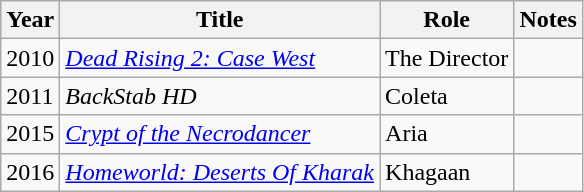<table class="wikitable sortable">
<tr>
<th>Year</th>
<th>Title</th>
<th>Role</th>
<th class="unsortable">Notes</th>
</tr>
<tr>
<td>2010</td>
<td><em><a href='#'>Dead Rising 2: Case West</a></em></td>
<td>The Director</td>
<td></td>
</tr>
<tr>
<td>2011</td>
<td><em>BackStab HD</em></td>
<td>Coleta</td>
<td></td>
</tr>
<tr>
<td>2015</td>
<td><em><a href='#'>Crypt of the Necrodancer</a></em></td>
<td>Aria</td>
<td></td>
</tr>
<tr>
<td>2016</td>
<td><em><a href='#'>Homeworld: Deserts Of Kharak</a></em></td>
<td>Khagaan</td>
<td></td>
</tr>
</table>
